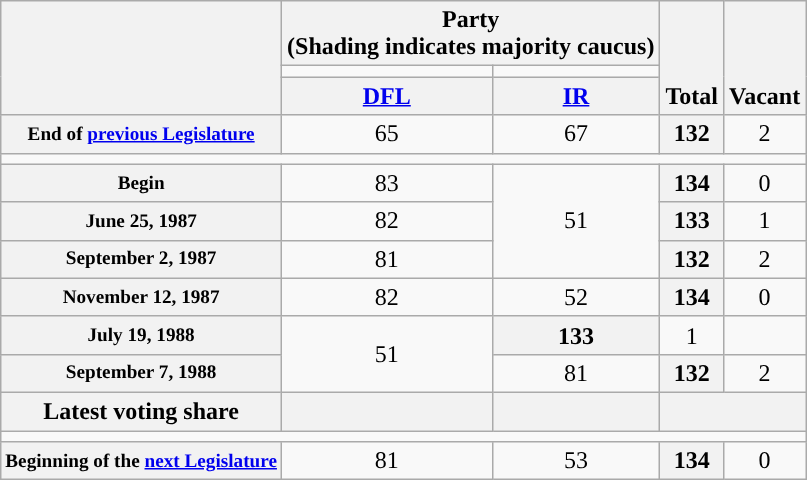<table class=wikitable style="text-align:center">
<tr style="vertical-align:bottom;">
<th rowspan=3></th>
<th colspan=2>Party <div>(Shading indicates majority caucus)</div></th>
<th rowspan=3>Total</th>
<th rowspan=3>Vacant</th>
</tr>
<tr style="height:5px">
<td style="background-color:"></td>
<td style="background-color:"></td>
</tr>
<tr>
<th><a href='#'>DFL</a></th>
<th><a href='#'>IR</a></th>
</tr>
<tr>
<th style="white-space:nowrap; font-size:80%;">End of <a href='#'>previous Legislature</a></th>
<td>65</td>
<td>67</td>
<th>132</th>
<td>2</td>
</tr>
<tr>
<td colspan=5></td>
</tr>
<tr>
<th style="font-size:80%">Begin</th>
<td>83</td>
<td rowspan="3">51</td>
<th>134</th>
<td>0</td>
</tr>
<tr>
<th style="font-size:80%">June 25, 1987 </th>
<td>82</td>
<th>133</th>
<td>1</td>
</tr>
<tr>
<th style="font-size:80%">September 2, 1987 </th>
<td>81</td>
<th>132</th>
<td>2</td>
</tr>
<tr>
<th style="font-size:80%">November 12, 1987 </th>
<td>82</td>
<td>52</td>
<th>134</th>
<td>0</td>
</tr>
<tr>
<th style="font-size:80%">July 19, 1988 </th>
<td rowspan="2">51</td>
<th>133</th>
<td>1</td>
</tr>
<tr>
<th style="font-size:80%">September 7, 1988 </th>
<td>81</td>
<th>132</th>
<td>2</td>
</tr>
<tr>
<th>Latest voting share</th>
<th></th>
<th></th>
<th colspan=2></th>
</tr>
<tr>
<td colspan=5></td>
</tr>
<tr>
<th style="white-space:nowrap; font-size:80%;">Beginning of the <a href='#'>next Legislature</a></th>
<td>81</td>
<td>53</td>
<th>134</th>
<td>0</td>
</tr>
</table>
